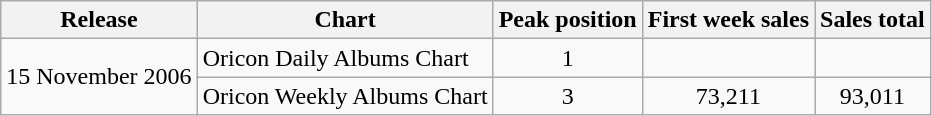<table class="wikitable">
<tr>
<th>Release</th>
<th>Chart</th>
<th>Peak position</th>
<th>First week sales</th>
<th>Sales total</th>
</tr>
<tr>
<td rowspan="2">15 November 2006</td>
<td>Oricon Daily Albums Chart</td>
<td align="center">1</td>
<td></td>
<td></td>
</tr>
<tr>
<td>Oricon Weekly Albums Chart</td>
<td align="center">3</td>
<td align="center">73,211</td>
<td align="center">93,011</td>
</tr>
</table>
